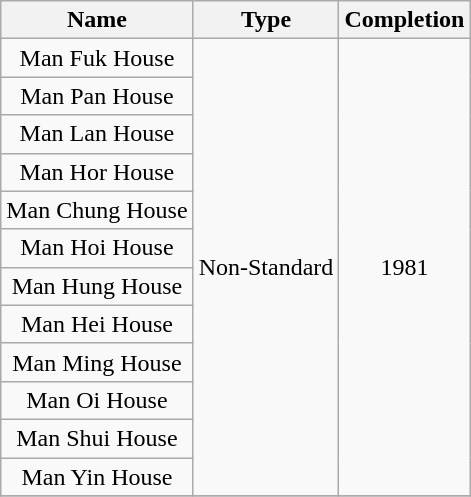<table class="wikitable" style="text-align: center">
<tr>
<th>Name</th>
<th>Type</th>
<th>Completion</th>
</tr>
<tr>
<td>Man Fuk House</td>
<td rowspan="12">Non-Standard</td>
<td rowspan="12">1981</td>
</tr>
<tr>
<td>Man Pan House</td>
</tr>
<tr>
<td>Man Lan House</td>
</tr>
<tr>
<td>Man Hor House</td>
</tr>
<tr>
<td>Man Chung House</td>
</tr>
<tr>
<td>Man Hoi House</td>
</tr>
<tr>
<td>Man Hung House</td>
</tr>
<tr>
<td>Man Hei House</td>
</tr>
<tr>
<td>Man Ming House</td>
</tr>
<tr>
<td>Man Oi House</td>
</tr>
<tr>
<td>Man Shui House</td>
</tr>
<tr>
<td>Man Yin House</td>
</tr>
<tr>
</tr>
</table>
